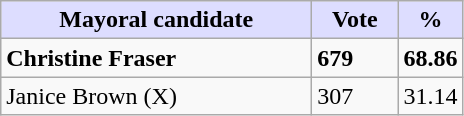<table class="wikitable">
<tr>
<th style="background:#ddf;" width="200px">Mayoral candidate</th>
<th style="background:#ddf;" width="50px">Vote</th>
<th style="background:#ddf;" width="30px">%</th>
</tr>
<tr>
<td><strong>Christine Fraser</strong></td>
<td><strong>679</strong></td>
<td><strong>68.86</strong></td>
</tr>
<tr>
<td>Janice Brown (X)</td>
<td>307</td>
<td>31.14</td>
</tr>
</table>
